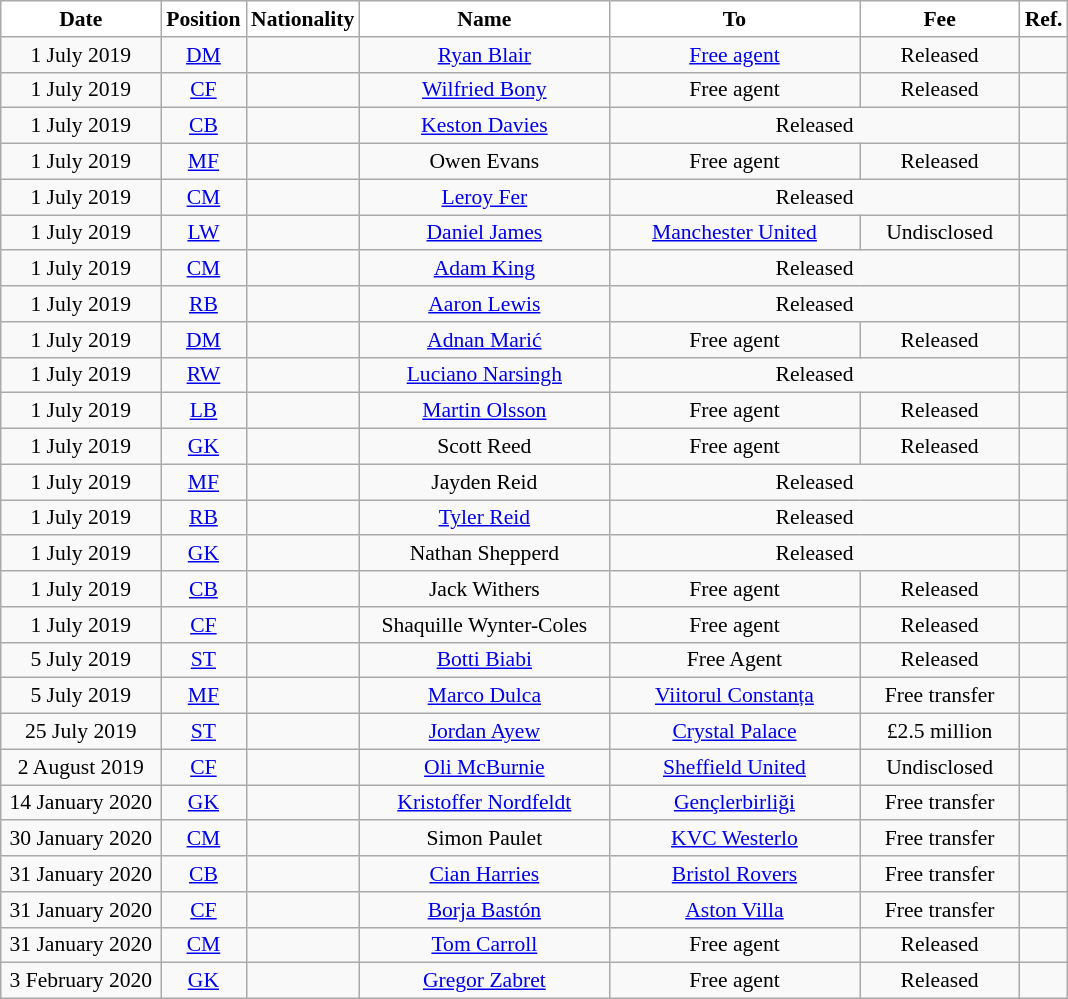<table class="wikitable" style="text-align:center; font-size:90%; ">
<tr>
<th style="background:white; color:black; width:100px;">Date</th>
<th style="background:white; color:black; width:50px;">Position</th>
<th style="background:white; color:black; width:50px;">Nationality</th>
<th style="background:white; color:black; width:160px;">Name</th>
<th style="background:white; color:black; width:160px;">To</th>
<th style="background:white; color:black; width:100px;">Fee</th>
<th style="background:white; color:black;">Ref.</th>
</tr>
<tr>
<td>1 July 2019</td>
<td><a href='#'>DM</a></td>
<td></td>
<td><a href='#'>Ryan Blair</a></td>
<td><a href='#'>Free agent</a></td>
<td>Released</td>
<td></td>
</tr>
<tr>
<td>1 July 2019</td>
<td><a href='#'>CF</a></td>
<td></td>
<td><a href='#'>Wilfried Bony</a></td>
<td>Free agent</td>
<td>Released</td>
<td></td>
</tr>
<tr>
<td>1 July 2019</td>
<td><a href='#'>CB</a></td>
<td></td>
<td><a href='#'>Keston Davies</a></td>
<td colspan="2">Released</td>
<td></td>
</tr>
<tr>
<td>1 July 2019</td>
<td><a href='#'>MF</a></td>
<td></td>
<td>Owen Evans</td>
<td>Free agent</td>
<td>Released</td>
<td></td>
</tr>
<tr>
<td>1 July 2019</td>
<td><a href='#'>CM</a></td>
<td></td>
<td><a href='#'>Leroy Fer</a></td>
<td colspan="2">Released</td>
<td></td>
</tr>
<tr>
<td>1 July 2019</td>
<td><a href='#'>LW</a></td>
<td></td>
<td><a href='#'>Daniel James</a></td>
<td><a href='#'>Manchester United</a></td>
<td>Undisclosed</td>
<td></td>
</tr>
<tr>
<td>1 July 2019</td>
<td><a href='#'>CM</a></td>
<td></td>
<td><a href='#'>Adam King</a></td>
<td colspan="2">Released</td>
<td></td>
</tr>
<tr>
<td>1 July 2019</td>
<td><a href='#'>RB</a></td>
<td></td>
<td><a href='#'>Aaron Lewis</a></td>
<td colspan="2">Released</td>
<td></td>
</tr>
<tr>
<td>1 July 2019</td>
<td><a href='#'>DM</a></td>
<td></td>
<td><a href='#'>Adnan Marić</a></td>
<td>Free agent</td>
<td>Released</td>
<td></td>
</tr>
<tr>
<td>1 July 2019</td>
<td><a href='#'>RW</a></td>
<td></td>
<td><a href='#'>Luciano Narsingh</a></td>
<td colspan="2">Released</td>
<td></td>
</tr>
<tr>
<td>1 July 2019</td>
<td><a href='#'>LB</a></td>
<td></td>
<td><a href='#'>Martin Olsson</a></td>
<td>Free agent</td>
<td>Released</td>
<td></td>
</tr>
<tr>
<td>1 July 2019</td>
<td><a href='#'>GK</a></td>
<td></td>
<td>Scott Reed</td>
<td>Free agent</td>
<td>Released</td>
<td></td>
</tr>
<tr>
<td>1 July 2019</td>
<td><a href='#'>MF</a></td>
<td></td>
<td>Jayden Reid</td>
<td colspan="2">Released</td>
<td></td>
</tr>
<tr>
<td>1 July 2019</td>
<td><a href='#'>RB</a></td>
<td></td>
<td><a href='#'>Tyler Reid</a></td>
<td colspan="2">Released</td>
<td></td>
</tr>
<tr>
<td>1 July 2019</td>
<td><a href='#'>GK</a></td>
<td></td>
<td>Nathan Shepperd</td>
<td colspan="2">Released</td>
<td></td>
</tr>
<tr>
<td>1 July 2019</td>
<td><a href='#'>CB</a></td>
<td></td>
<td>Jack Withers</td>
<td>Free agent</td>
<td>Released</td>
<td></td>
</tr>
<tr>
<td>1 July 2019</td>
<td><a href='#'>CF</a></td>
<td></td>
<td>Shaquille Wynter-Coles</td>
<td>Free agent</td>
<td>Released</td>
<td></td>
</tr>
<tr>
<td>5 July 2019</td>
<td><a href='#'>ST</a></td>
<td></td>
<td><a href='#'>Botti Biabi</a></td>
<td>Free Agent</td>
<td>Released</td>
<td></td>
</tr>
<tr>
<td>5 July 2019</td>
<td><a href='#'>MF</a></td>
<td></td>
<td><a href='#'>Marco Dulca</a></td>
<td><a href='#'>Viitorul Constanța</a></td>
<td>Free transfer</td>
<td></td>
</tr>
<tr>
<td>25 July 2019</td>
<td><a href='#'>ST</a></td>
<td></td>
<td><a href='#'>Jordan Ayew</a></td>
<td><a href='#'>Crystal Palace</a></td>
<td>£2.5 million</td>
<td></td>
</tr>
<tr>
<td>2 August 2019</td>
<td><a href='#'>CF</a></td>
<td></td>
<td><a href='#'>Oli McBurnie</a></td>
<td><a href='#'>Sheffield United</a></td>
<td>Undisclosed</td>
<td></td>
</tr>
<tr>
<td>14 January 2020</td>
<td><a href='#'>GK</a></td>
<td></td>
<td><a href='#'>Kristoffer Nordfeldt</a></td>
<td><a href='#'>Gençlerbirliği</a></td>
<td>Free transfer</td>
<td></td>
</tr>
<tr>
<td>30 January 2020</td>
<td><a href='#'>CM</a></td>
<td></td>
<td>Simon Paulet</td>
<td><a href='#'>KVC Westerlo</a></td>
<td>Free transfer</td>
<td></td>
</tr>
<tr>
<td>31 January 2020</td>
<td><a href='#'>CB</a></td>
<td></td>
<td><a href='#'>Cian Harries</a></td>
<td><a href='#'>Bristol Rovers</a></td>
<td>Free transfer</td>
<td></td>
</tr>
<tr>
<td>31 January 2020</td>
<td><a href='#'>CF</a></td>
<td></td>
<td><a href='#'>Borja Bastón</a></td>
<td><a href='#'>Aston Villa</a></td>
<td>Free transfer</td>
<td></td>
</tr>
<tr>
<td>31 January 2020</td>
<td><a href='#'>CM</a></td>
<td></td>
<td><a href='#'>Tom Carroll</a></td>
<td>Free agent</td>
<td>Released</td>
<td></td>
</tr>
<tr>
<td>3 February 2020</td>
<td><a href='#'>GK</a></td>
<td></td>
<td><a href='#'>Gregor Zabret</a></td>
<td>Free agent</td>
<td>Released</td>
<td></td>
</tr>
</table>
